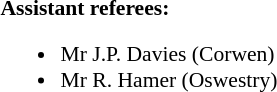<table style="width:100%; font-size:90%;">
<tr>
<td><br><strong>Assistant referees:</strong><ul><li>Mr J.P. Davies (Corwen)</li><li>Mr R. Hamer (Oswestry)</li></ul></td>
</tr>
</table>
